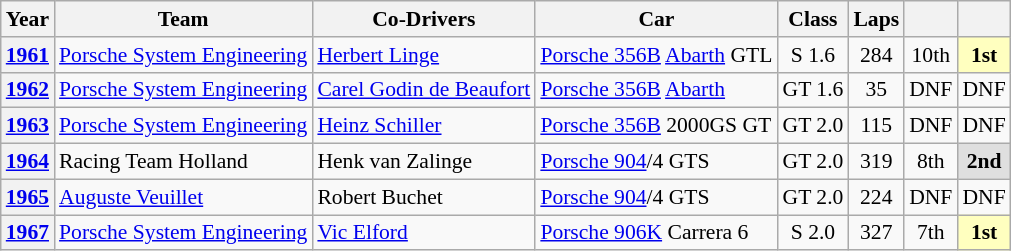<table class="wikitable" style="text-align:center; font-size:90%">
<tr>
<th>Year</th>
<th>Team</th>
<th>Co-Drivers</th>
<th>Car</th>
<th>Class</th>
<th>Laps</th>
<th></th>
<th></th>
</tr>
<tr>
<th><a href='#'>1961</a></th>
<td align="left"> <a href='#'>Porsche System Engineering</a></td>
<td align="left"> <a href='#'>Herbert Linge</a></td>
<td align="left"><a href='#'>Porsche 356B</a> <a href='#'>Abarth</a> GTL</td>
<td>S 1.6</td>
<td>284</td>
<td>10th</td>
<td style="background:#ffffbf;"><strong>1st</strong></td>
</tr>
<tr>
<th><a href='#'>1962</a></th>
<td align="left"> <a href='#'>Porsche System Engineering</a></td>
<td align="left"> <a href='#'>Carel Godin de Beaufort</a></td>
<td align="left"><a href='#'>Porsche 356B</a> <a href='#'>Abarth</a></td>
<td>GT 1.6</td>
<td>35</td>
<td>DNF</td>
<td>DNF</td>
</tr>
<tr>
<th><a href='#'>1963</a></th>
<td align="left"> <a href='#'>Porsche System Engineering</a></td>
<td align="left"> <a href='#'>Heinz Schiller</a></td>
<td align="left"><a href='#'>Porsche 356B</a> 2000GS GT</td>
<td>GT 2.0</td>
<td>115</td>
<td>DNF</td>
<td>DNF</td>
</tr>
<tr>
<th><a href='#'>1964</a></th>
<td align="left"> Racing Team Holland</td>
<td align="left"> Henk van Zalinge</td>
<td align="left"><a href='#'>Porsche 904</a>/4 GTS</td>
<td>GT 2.0</td>
<td>319</td>
<td>8th</td>
<td style="background:#DFDFDF;"><strong>2nd</strong></td>
</tr>
<tr>
<th><a href='#'>1965</a></th>
<td align="left"> <a href='#'>Auguste Veuillet</a></td>
<td align="left"> Robert Buchet</td>
<td align="left"><a href='#'>Porsche 904</a>/4 GTS</td>
<td>GT 2.0</td>
<td>224</td>
<td>DNF</td>
<td>DNF</td>
</tr>
<tr>
<th><a href='#'>1967</a></th>
<td align="left"> <a href='#'>Porsche System Engineering</a></td>
<td align="left"> <a href='#'>Vic Elford</a></td>
<td align="left"><a href='#'>Porsche 906K</a> Carrera 6</td>
<td>S 2.0</td>
<td>327</td>
<td>7th</td>
<td style="background:#ffffbf;"><strong>1st</strong></td>
</tr>
</table>
